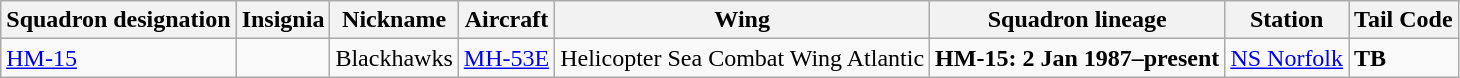<table class="wikitable">
<tr>
<th>Squadron designation</th>
<th>Insignia</th>
<th>Nickname</th>
<th>Aircraft</th>
<th>Wing</th>
<th>Squadron lineage</th>
<th>Station</th>
<th>Tail Code</th>
</tr>
<tr>
<td><a href='#'>HM-15</a></td>
<td></td>
<td>Blackhawks</td>
<td style="white-space: nowrap;"><a href='#'>MH-53E</a></td>
<td style="white-space: nowrap;">Helicopter Sea Combat Wing Atlantic</td>
<td style="white-space: nowrap;"><strong>HM-15: 2 Jan 1987–present</strong></td>
<td><a href='#'>NS Norfolk</a></td>
<td><strong>TB</strong></td>
</tr>
</table>
